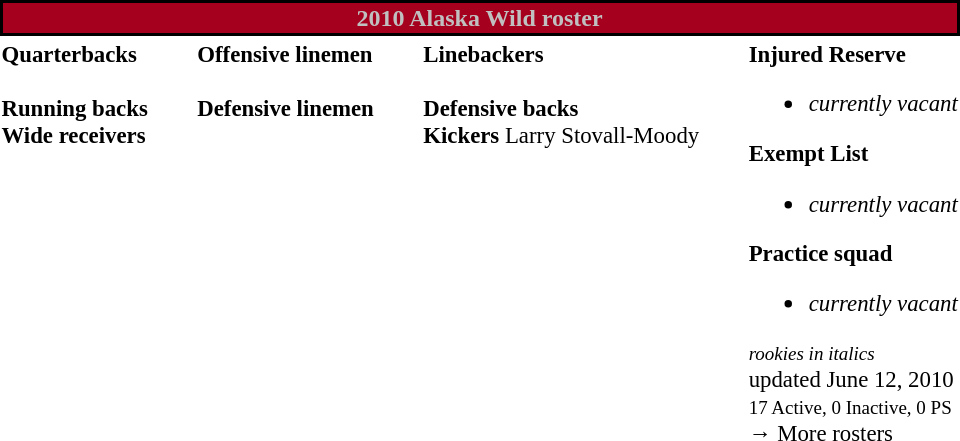<table class="toccolours" style="text-align: left;">
<tr>
<th colspan="7" style="background:#A5001E; border:2px solid #000000; color:silver; text-align:center;"><strong>2010 Alaska Wild roster</strong></th>
</tr>
<tr>
<td style="font-size: 95%;" valign="top"><strong>Quarterbacks</strong><br>
<br><strong>Running backs</strong>
<br><strong>Wide receivers</strong>


</td>
<td style="width: 25px;"></td>
<td style="font-size: 95%;" valign="top"><strong>Offensive linemen</strong><br><br><strong>Defensive linemen</strong>



</td>
<td style="width: 25px;"></td>
<td style="font-size: 95%;" valign="top"><strong>Linebackers</strong><br>
<br><strong>Defensive backs</strong>



<br><strong>Kickers</strong>
Larry Stovall-Moody</td>
<td style="width: 25px;"></td>
<td style="font-size: 95%;" valign="top"><strong>Injured Reserve</strong><br><ul><li><em>currently vacant</em></li></ul><strong>Exempt List</strong><ul><li><em>currently vacant</em></li></ul><strong>Practice squad</strong><ul><li><em>currently vacant</em></li></ul><small><em>rookies in italics</em></small><br>
<span></span> updated June 12, 2010<br>
<small>17 Active, 0 Inactive, 0 PS</small><br>→ More rosters</td>
</tr>
<tr>
</tr>
</table>
